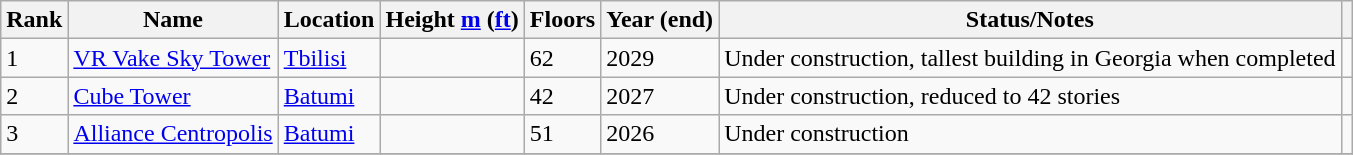<table class="wikitable sortable">
<tr>
<th>Rank</th>
<th>Name</th>
<th>Location</th>
<th>Height <a href='#'>m</a> (<a href='#'>ft</a>)</th>
<th>Floors</th>
<th>Year (end)</th>
<th>Status/Notes</th>
<th></th>
</tr>
<tr>
<td>1</td>
<td><a href='#'>VR Vake Sky Tower</a></td>
<td><a href='#'>Tbilisi</a></td>
<td></td>
<td>62</td>
<td>2029</td>
<td>Under construction, tallest building in Georgia when completed</td>
<td></td>
</tr>
<tr>
<td>2</td>
<td><a href='#'>Cube Tower</a></td>
<td><a href='#'>Batumi</a></td>
<td></td>
<td>42</td>
<td>2027</td>
<td>Under construction, reduced to 42 stories</td>
<td></td>
</tr>
<tr>
<td>3</td>
<td><a href='#'>Alliance Centropolis</a></td>
<td><a href='#'>Batumi</a></td>
<td></td>
<td>51</td>
<td>2026</td>
<td>Under construction</td>
<td></td>
</tr>
<tr>
</tr>
</table>
